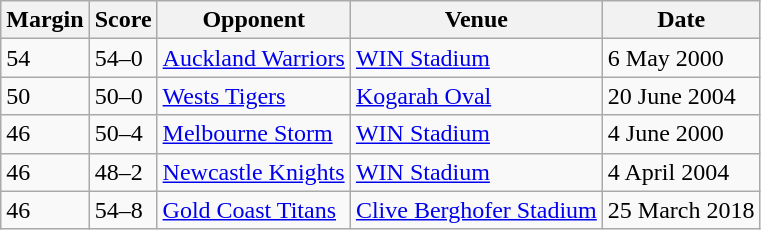<table class="wikitable">
<tr>
<th>Margin</th>
<th>Score</th>
<th>Opponent</th>
<th>Venue</th>
<th>Date</th>
</tr>
<tr 58-0[Raiders]>
<td>54</td>
<td>54–0</td>
<td><a href='#'>Auckland Warriors</a></td>
<td><a href='#'>WIN Stadium</a></td>
<td>6 May 2000</td>
</tr>
<tr>
<td>50</td>
<td>50–0</td>
<td><a href='#'>Wests Tigers</a></td>
<td><a href='#'>Kogarah Oval</a></td>
<td>20 June 2004</td>
</tr>
<tr>
<td>46</td>
<td>50–4</td>
<td><a href='#'>Melbourne Storm</a></td>
<td><a href='#'>WIN Stadium</a></td>
<td>4 June 2000</td>
</tr>
<tr>
<td>46</td>
<td>48–2</td>
<td><a href='#'>Newcastle Knights</a></td>
<td><a href='#'>WIN Stadium</a></td>
<td>4 April 2004</td>
</tr>
<tr>
<td>46</td>
<td>54–8</td>
<td><a href='#'>Gold Coast Titans</a></td>
<td><a href='#'>Clive Berghofer Stadium</a></td>
<td>25 March 2018</td>
</tr>
</table>
